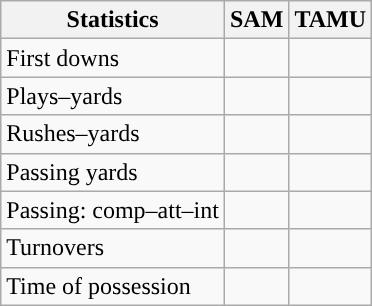<table class="wikitable" style="float:left">
<tr>
<th>Statistics</th>
<th>SAM</th>
<th>TAMU</th>
</tr>
<tr>
<td>First downs</td>
<td></td>
<td></td>
</tr>
<tr>
<td>Plays–yards</td>
<td></td>
<td></td>
</tr>
<tr>
<td>Rushes–yards</td>
<td></td>
<td></td>
</tr>
<tr>
<td>Passing yards</td>
<td></td>
<td></td>
</tr>
<tr>
<td>Passing: comp–att–int</td>
<td></td>
<td></td>
</tr>
<tr>
<td>Turnovers</td>
<td></td>
<td></td>
</tr>
<tr>
<td>Time of possession</td>
<td></td>
<td></td>
</tr>
</table>
